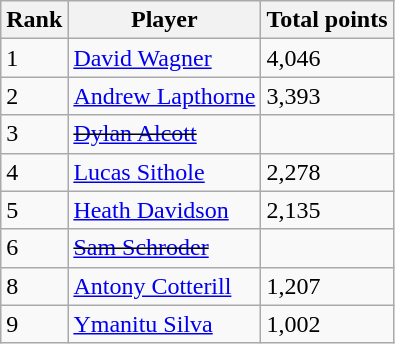<table class=wikitable text-align:center>
<tr>
<th>Rank</th>
<th>Player</th>
<th>Total points</th>
</tr>
<tr>
<td>1</td>
<td align="left"> <a href='#'>David Wagner</a></td>
<td>4,046</td>
</tr>
<tr>
<td>2</td>
<td align="left"> <a href='#'>Andrew Lapthorne</a></td>
<td>3,393</td>
</tr>
<tr>
<td>3</td>
<td align="left"> <s><a href='#'>Dylan Alcott</a></s></td>
<td></td>
</tr>
<tr>
<td>4</td>
<td align="left"> <a href='#'>Lucas Sithole</a></td>
<td>2,278</td>
</tr>
<tr>
<td>5</td>
<td align="left"> <a href='#'>Heath Davidson</a></td>
<td>2,135</td>
</tr>
<tr>
<td>6</td>
<td align="left"> <s><a href='#'>Sam Schroder</a></s></td>
<td></td>
</tr>
<tr>
<td>8</td>
<td align="left"> <a href='#'>Antony Cotterill</a></td>
<td>1,207</td>
</tr>
<tr>
<td>9</td>
<td align="left"> <a href='#'>Ymanitu Silva</a></td>
<td>1,002</td>
</tr>
</table>
